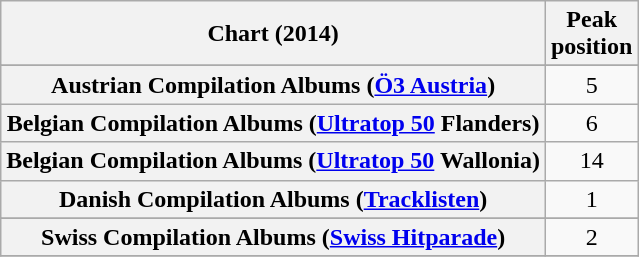<table class="wikitable sortable plainrowheaders" style="text-align:center">
<tr>
<th scope="col">Chart (2014)</th>
<th scope="col">Peak<br> position</th>
</tr>
<tr>
</tr>
<tr>
<th scope="row">Austrian Compilation Albums (<a href='#'>Ö3 Austria</a>)</th>
<td>5</td>
</tr>
<tr>
<th scope="row">Belgian Compilation Albums (<a href='#'>Ultratop 50</a> Flanders)</th>
<td>6</td>
</tr>
<tr>
<th scope="row">Belgian Compilation Albums (<a href='#'>Ultratop 50</a> Wallonia)</th>
<td>14</td>
</tr>
<tr>
<th scope="row">Danish Compilation Albums (<a href='#'>Tracklisten</a>)</th>
<td>1</td>
</tr>
<tr>
</tr>
<tr>
</tr>
<tr>
</tr>
<tr>
</tr>
<tr>
<th scope="row">Swiss Compilation Albums (<a href='#'>Swiss Hitparade</a>)</th>
<td>2</td>
</tr>
<tr>
</tr>
</table>
